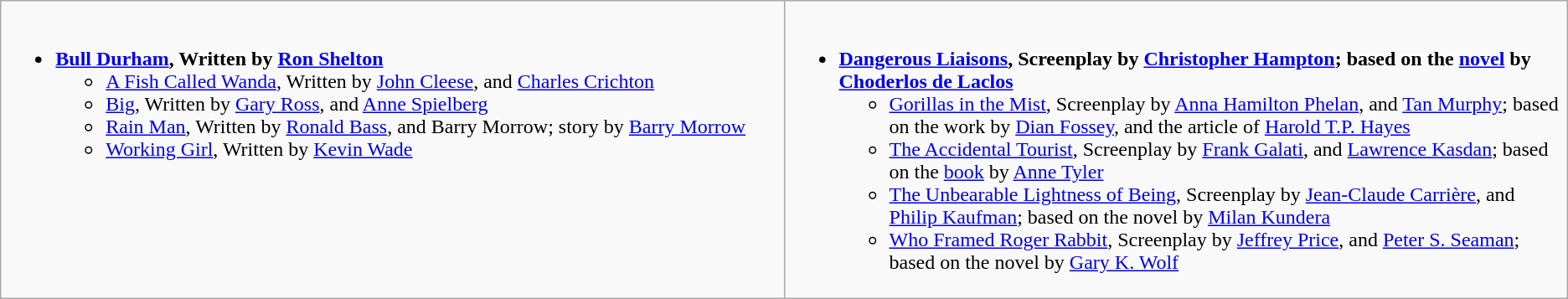<table class="wikitable">
<tr>
<td valign="top" width="50%"><br><ul><li><strong><a href='#'>Bull Durham</a>, Written by <a href='#'>Ron Shelton</a></strong><ul><li><a href='#'>A Fish Called Wanda</a>, Written by <a href='#'>John Cleese</a>, and <a href='#'>Charles Crichton</a></li><li><a href='#'>Big</a>, Written by <a href='#'>Gary Ross</a>, and <a href='#'>Anne Spielberg</a></li><li><a href='#'>Rain Man</a>, Written by <a href='#'>Ronald Bass</a>, and Barry Morrow; story by <a href='#'>Barry Morrow</a></li><li><a href='#'>Working Girl</a>, Written by <a href='#'>Kevin Wade</a></li></ul></li></ul></td>
<td valign="top"><br><ul><li><strong><a href='#'>Dangerous Liaisons</a>, Screenplay by <a href='#'>Christopher Hampton</a>; based on the <a href='#'>novel</a> by <a href='#'>Choderlos de Laclos</a></strong><ul><li><a href='#'>Gorillas in the Mist</a>, Screenplay by <a href='#'>Anna Hamilton Phelan</a>, and <a href='#'>Tan Murphy</a>; based on the work by <a href='#'>Dian Fossey</a>, and the article of <a href='#'>Harold T.P. Hayes</a></li><li><a href='#'>The Accidental Tourist</a>, Screenplay by <a href='#'>Frank Galati</a>, and <a href='#'>Lawrence Kasdan</a>; based on the <a href='#'>book</a> by <a href='#'>Anne Tyler</a></li><li><a href='#'>The Unbearable Lightness of Being</a>, Screenplay by <a href='#'>Jean-Claude Carrière</a>, and <a href='#'>Philip Kaufman</a>; based on the novel by <a href='#'>Milan Kundera</a></li><li><a href='#'>Who Framed Roger Rabbit</a>, Screenplay by <a href='#'>Jeffrey Price</a>, and <a href='#'>Peter S. Seaman</a>; based on the novel by <a href='#'>Gary K. Wolf</a></li></ul></li></ul></td>
</tr>
</table>
